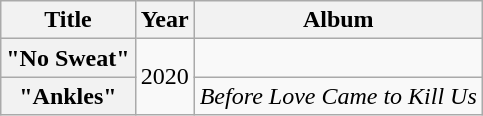<table class="wikitable plainrowheaders" style="text-align:center;">
<tr>
<th scope="col">Title</th>
<th scope="col">Year</th>
<th scope="col">Album</th>
</tr>
<tr>
<th scope="row">"No Sweat"</th>
<td rowspan="2">2020</td>
<td></td>
</tr>
<tr>
<th scope="row">"Ankles"</th>
<td><em>Before Love Came to Kill Us</em></td>
</tr>
</table>
